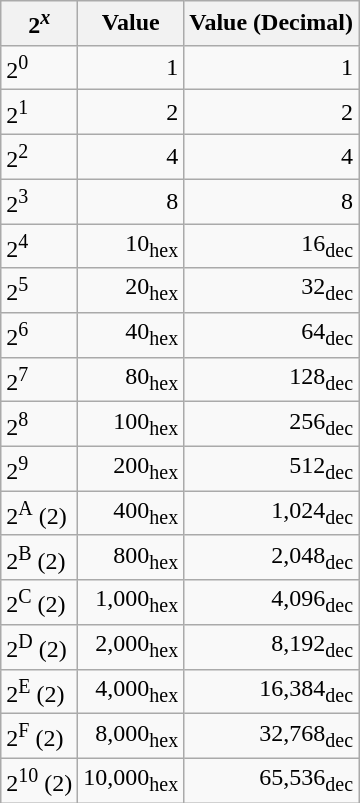<table class="wikitable">
<tr>
<th>2<sup><em>x</em></sup></th>
<th>Value</th>
<th>Value (Decimal)</th>
</tr>
<tr>
<td>2<sup>0</sup></td>
<td style="text-align:right;">1</td>
<td style="text-align:right;">1</td>
</tr>
<tr>
<td>2<sup>1</sup></td>
<td style="text-align:right;">2</td>
<td style="text-align:right;">2</td>
</tr>
<tr>
<td>2<sup>2</sup></td>
<td style="text-align:right;">4</td>
<td style="text-align:right;">4</td>
</tr>
<tr>
<td>2<sup>3</sup></td>
<td style="text-align:right;">8</td>
<td style="text-align:right;">8</td>
</tr>
<tr>
<td>2<sup>4</sup></td>
<td style="text-align:right;">10<sub>hex</sub></td>
<td style="text-align:right;">16<sub>dec</sub></td>
</tr>
<tr>
<td>2<sup>5</sup></td>
<td style="text-align:right;">20<sub>hex</sub></td>
<td style="text-align:right;">32<sub>dec</sub></td>
</tr>
<tr>
<td>2<sup>6</sup></td>
<td style="text-align:right;">40<sub>hex</sub></td>
<td style="text-align:right;">64<sub>dec</sub></td>
</tr>
<tr>
<td>2<sup>7</sup></td>
<td style="text-align:right;">80<sub>hex</sub></td>
<td style="text-align:right;">128<sub>dec</sub></td>
</tr>
<tr>
<td>2<sup>8</sup></td>
<td style="text-align:right;">100<sub>hex</sub></td>
<td style="text-align:right;">256<sub>dec</sub></td>
</tr>
<tr>
<td>2<sup>9</sup></td>
<td style="text-align:right;">200<sub>hex</sub></td>
<td style="text-align:right;">512<sub>dec</sub></td>
</tr>
<tr>
<td>2<sup>A</sup> (2)</td>
<td style="text-align:right;">400<sub>hex</sub></td>
<td style="text-align:right;">1,024<sub>dec</sub></td>
</tr>
<tr>
<td>2<sup>B</sup> (2)</td>
<td style="text-align:right;">800<sub>hex</sub></td>
<td style="text-align:right;">2,048<sub>dec</sub></td>
</tr>
<tr>
<td>2<sup>C</sup> (2)</td>
<td style="text-align:right;">1,000<sub>hex</sub></td>
<td style="text-align:right;">4,096<sub>dec</sub></td>
</tr>
<tr>
<td>2<sup>D</sup> (2)</td>
<td style="text-align:right;">2,000<sub>hex</sub></td>
<td style="text-align:right;">8,192<sub>dec</sub></td>
</tr>
<tr>
<td>2<sup>E</sup> (2)</td>
<td style="text-align:right;">4,000<sub>hex</sub></td>
<td style="text-align:right;">16,384<sub>dec</sub></td>
</tr>
<tr>
<td>2<sup>F</sup> (2)</td>
<td style="text-align:right;">8,000<sub>hex</sub></td>
<td style="text-align:right;">32,768<sub>dec</sub></td>
</tr>
<tr>
<td>2<sup>10</sup> (2)</td>
<td style="text-align:right;">10,000<sub>hex</sub></td>
<td style="text-align:right;">65,536<sub>dec</sub></td>
</tr>
</table>
